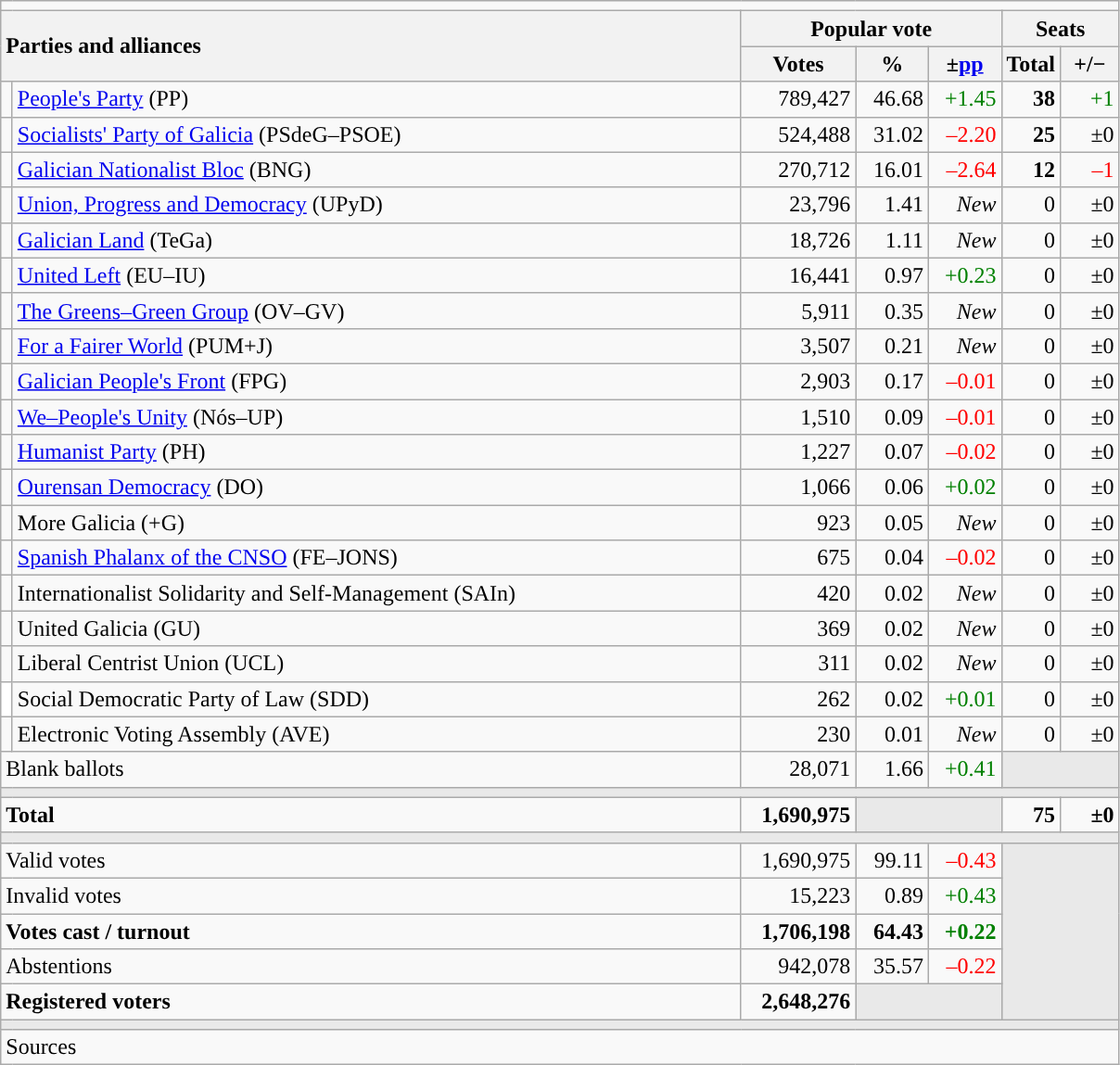<table class="wikitable" style="text-align:right;">
<tr>
<td colspan="7"></td>
</tr>
<tr>
<th style="text-align:left;" rowspan="2" colspan="2" width="525">Parties and alliances</th>
<th colspan="3">Popular vote</th>
<th colspan="2">Seats</th>
</tr>
<tr>
<th width="75">Votes</th>
<th width="45">%</th>
<th width="45">±<a href='#'>pp</a></th>
<th width="35">Total</th>
<th width="35">+/−</th>
</tr>
<tr>
<td width="1" style="color:inherit;background:"></td>
<td align="left"><a href='#'>People's Party</a> (PP)</td>
<td>789,427</td>
<td>46.68</td>
<td style="color:green;">+1.45</td>
<td><strong>38</strong></td>
<td style="color:green;">+1</td>
</tr>
<tr>
<td style="color:inherit;background:"></td>
<td align="left"><a href='#'>Socialists' Party of Galicia</a> (PSdeG–PSOE)</td>
<td>524,488</td>
<td>31.02</td>
<td style="color:red;">–2.20</td>
<td><strong>25</strong></td>
<td>±0</td>
</tr>
<tr>
<td style="color:inherit;background:"></td>
<td align="left"><a href='#'>Galician Nationalist Bloc</a> (BNG)</td>
<td>270,712</td>
<td>16.01</td>
<td style="color:red;">–2.64</td>
<td><strong>12</strong></td>
<td style="color:red;">–1</td>
</tr>
<tr>
<td style="color:inherit;background:"></td>
<td align="left"><a href='#'>Union, Progress and Democracy</a> (UPyD)</td>
<td>23,796</td>
<td>1.41</td>
<td><em>New</em></td>
<td>0</td>
<td>±0</td>
</tr>
<tr>
<td style="color:inherit;background:"></td>
<td align="left"><a href='#'>Galician Land</a> (TeGa)</td>
<td>18,726</td>
<td>1.11</td>
<td><em>New</em></td>
<td>0</td>
<td>±0</td>
</tr>
<tr>
<td style="color:inherit;background:"></td>
<td align="left"><a href='#'>United Left</a> (EU–IU)</td>
<td>16,441</td>
<td>0.97</td>
<td style="color:green;">+0.23</td>
<td>0</td>
<td>±0</td>
</tr>
<tr>
<td style="color:inherit;background:"></td>
<td align="left"><a href='#'>The Greens–Green Group</a> (OV–GV)</td>
<td>5,911</td>
<td>0.35</td>
<td><em>New</em></td>
<td>0</td>
<td>±0</td>
</tr>
<tr>
<td style="color:inherit;background:"></td>
<td align="left"><a href='#'>For a Fairer World</a> (PUM+J)</td>
<td>3,507</td>
<td>0.21</td>
<td><em>New</em></td>
<td>0</td>
<td>±0</td>
</tr>
<tr>
<td style="color:inherit;background:"></td>
<td align="left"><a href='#'>Galician People's Front</a> (FPG)</td>
<td>2,903</td>
<td>0.17</td>
<td style="color:red;">–0.01</td>
<td>0</td>
<td>±0</td>
</tr>
<tr>
<td style="color:inherit;background:"></td>
<td align="left"><a href='#'>We–People's Unity</a> (Nós–UP)</td>
<td>1,510</td>
<td>0.09</td>
<td style="color:red;">–0.01</td>
<td>0</td>
<td>±0</td>
</tr>
<tr>
<td style="color:inherit;background:"></td>
<td align="left"><a href='#'>Humanist Party</a> (PH)</td>
<td>1,227</td>
<td>0.07</td>
<td style="color:red;">–0.02</td>
<td>0</td>
<td>±0</td>
</tr>
<tr>
<td style="color:inherit;background:"></td>
<td align="left"><a href='#'>Ourensan Democracy</a> (DO)</td>
<td>1,066</td>
<td>0.06</td>
<td style="color:green;">+0.02</td>
<td>0</td>
<td>±0</td>
</tr>
<tr>
<td style="color:inherit;background:"></td>
<td align="left">More Galicia (+G)</td>
<td>923</td>
<td>0.05</td>
<td><em>New</em></td>
<td>0</td>
<td>±0</td>
</tr>
<tr>
<td style="color:inherit;background:"></td>
<td align="left"><a href='#'>Spanish Phalanx of the CNSO</a> (FE–JONS)</td>
<td>675</td>
<td>0.04</td>
<td style="color:red;">–0.02</td>
<td>0</td>
<td>±0</td>
</tr>
<tr>
<td style="color:inherit;background:"></td>
<td align="left">Internationalist Solidarity and Self-Management (SAIn)</td>
<td>420</td>
<td>0.02</td>
<td><em>New</em></td>
<td>0</td>
<td>±0</td>
</tr>
<tr>
<td style="color:inherit;background:"></td>
<td align="left">United Galicia (GU)</td>
<td>369</td>
<td>0.02</td>
<td><em>New</em></td>
<td>0</td>
<td>±0</td>
</tr>
<tr>
<td style="color:inherit;background:"></td>
<td align="left">Liberal Centrist Union (UCL)</td>
<td>311</td>
<td>0.02</td>
<td><em>New</em></td>
<td>0</td>
<td>±0</td>
</tr>
<tr>
<td bgcolor="white"></td>
<td align="left">Social Democratic Party of Law (SDD)</td>
<td>262</td>
<td>0.02</td>
<td style="color:green;">+0.01</td>
<td>0</td>
<td>±0</td>
</tr>
<tr>
<td style="color:inherit;background:"></td>
<td align="left">Electronic Voting Assembly (AVE)</td>
<td>230</td>
<td>0.01</td>
<td><em>New</em></td>
<td>0</td>
<td>±0</td>
</tr>
<tr>
<td align="left" colspan="2">Blank ballots</td>
<td>28,071</td>
<td>1.66</td>
<td style="color:green;">+0.41</td>
<td bgcolor="#E9E9E9" colspan="2"></td>
</tr>
<tr>
<td colspan="7" bgcolor="#E9E9E9"></td>
</tr>
<tr style="font-weight:bold;">
<td align="left" colspan="2">Total</td>
<td>1,690,975</td>
<td bgcolor="#E9E9E9" colspan="2"></td>
<td>75</td>
<td>±0</td>
</tr>
<tr>
<td colspan="7" bgcolor="#E9E9E9"></td>
</tr>
<tr>
<td align="left" colspan="2">Valid votes</td>
<td>1,690,975</td>
<td>99.11</td>
<td style="color:red;">–0.43</td>
<td bgcolor="#E9E9E9" colspan="7" rowspan="5"></td>
</tr>
<tr>
<td align="left" colspan="2">Invalid votes</td>
<td>15,223</td>
<td>0.89</td>
<td style="color:green;">+0.43</td>
</tr>
<tr style="font-weight:bold;">
<td align="left" colspan="2">Votes cast / turnout</td>
<td>1,706,198</td>
<td>64.43</td>
<td style="color:green;">+0.22</td>
</tr>
<tr>
<td align="left" colspan="2">Abstentions</td>
<td>942,078</td>
<td>35.57</td>
<td style="color:red;">–0.22</td>
</tr>
<tr style="font-weight:bold;">
<td align="left" colspan="2">Registered voters</td>
<td>2,648,276</td>
<td bgcolor="#E9E9E9" colspan="2"></td>
</tr>
<tr>
<td colspan="7" bgcolor="#E9E9E9"></td>
</tr>
<tr>
<td align="left" colspan="7">Sources</td>
</tr>
</table>
